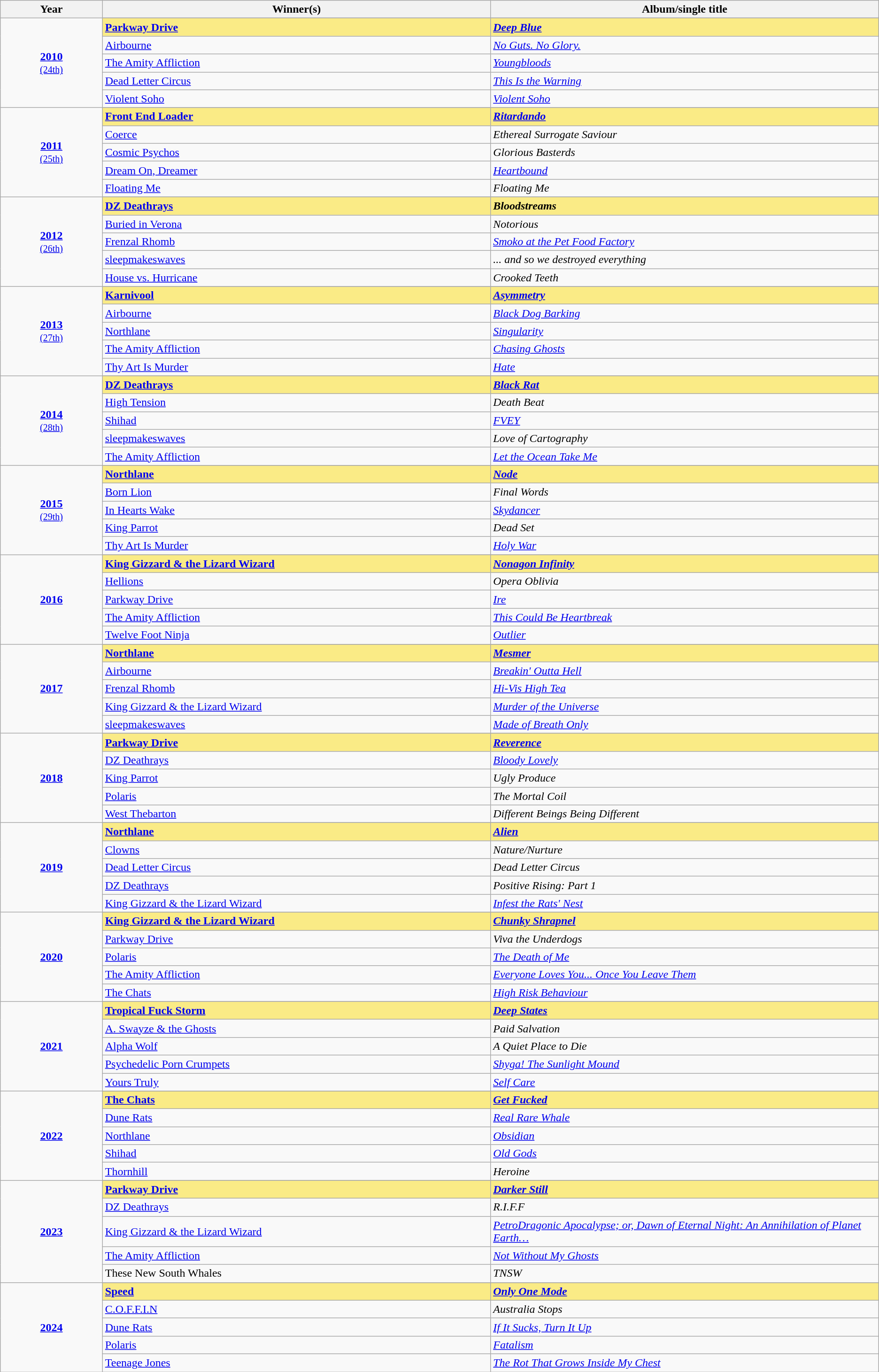<table class="sortable wikitable">
<tr>
<th width="5%">Year</th>
<th width="19%">Winner(s)</th>
<th width="19%">Album/single title</th>
</tr>
<tr>
<td rowspan="6" align="center"><strong><a href='#'>2010</a></strong><br><small><a href='#'>(24th)</a></small></td>
</tr>
<tr style="background:#FAEB86">
<td><strong><a href='#'>Parkway Drive</a></strong></td>
<td><strong><em><a href='#'>Deep Blue</a></em></strong></td>
</tr>
<tr>
<td><a href='#'>Airbourne</a></td>
<td><em><a href='#'>No Guts. No Glory.</a></em></td>
</tr>
<tr>
<td><a href='#'>The Amity Affliction</a></td>
<td><em><a href='#'>Youngbloods</a></em></td>
</tr>
<tr>
<td><a href='#'>Dead Letter Circus</a></td>
<td><em><a href='#'>This Is the Warning</a></em></td>
</tr>
<tr>
<td><a href='#'>Violent Soho</a></td>
<td><em><a href='#'>Violent Soho</a></em></td>
</tr>
<tr>
<td rowspan="6" align="center"><strong><a href='#'>2011</a></strong><br><small><a href='#'>(25th)</a></small></td>
</tr>
<tr style="background:#FAEB86">
<td><strong><a href='#'>Front End Loader</a></strong></td>
<td><strong><em><a href='#'>Ritardando</a></em></strong></td>
</tr>
<tr>
<td><a href='#'>Coerce</a></td>
<td><em>Ethereal Surrogate Saviour</em></td>
</tr>
<tr>
<td><a href='#'>Cosmic Psychos</a></td>
<td><em>Glorious Basterds</em></td>
</tr>
<tr>
<td><a href='#'>Dream On, Dreamer</a></td>
<td><em><a href='#'>Heartbound</a></em></td>
</tr>
<tr>
<td><a href='#'>Floating Me</a></td>
<td><em>Floating Me</em></td>
</tr>
<tr>
<td rowspan="6" align="center"><strong><a href='#'>2012</a></strong><br><small><a href='#'>(26th)</a></small></td>
</tr>
<tr style="background:#FAEB86">
<td><strong><a href='#'>DZ Deathrays</a></strong></td>
<td><strong><em>Bloodstreams</em></strong></td>
</tr>
<tr>
<td><a href='#'>Buried in Verona</a></td>
<td><em>Notorious</em></td>
</tr>
<tr>
<td><a href='#'>Frenzal Rhomb</a></td>
<td><em><a href='#'>Smoko at the Pet Food Factory</a></em></td>
</tr>
<tr>
<td><a href='#'>sleepmakeswaves</a></td>
<td><em>... and so we destroyed everything</em></td>
</tr>
<tr>
<td><a href='#'>House vs. Hurricane</a></td>
<td><em>Crooked Teeth</em></td>
</tr>
<tr>
<td rowspan="6" align="center"><strong><a href='#'>2013</a></strong><br><small><a href='#'>(27th)</a></small></td>
</tr>
<tr style="background:#FAEB86">
<td><strong><a href='#'>Karnivool</a></strong></td>
<td><strong><em><a href='#'>Asymmetry</a></em></strong></td>
</tr>
<tr>
<td><a href='#'>Airbourne</a></td>
<td><em><a href='#'>Black Dog Barking</a></em></td>
</tr>
<tr>
<td><a href='#'>Northlane</a></td>
<td><em><a href='#'>Singularity</a></em></td>
</tr>
<tr>
<td><a href='#'>The Amity Affliction</a></td>
<td><em><a href='#'>Chasing Ghosts</a></em></td>
</tr>
<tr>
<td><a href='#'>Thy Art Is Murder</a></td>
<td><em><a href='#'>Hate</a></em></td>
</tr>
<tr>
<td rowspan="6" align="center"><strong><a href='#'>2014</a></strong><br><small><a href='#'>(28th)</a></small></td>
</tr>
<tr style="background:#FAEB86">
<td><strong><a href='#'>DZ Deathrays</a></strong></td>
<td><strong><em><a href='#'>Black Rat</a></em></strong></td>
</tr>
<tr>
<td><a href='#'>High Tension</a></td>
<td><em>Death Beat</em></td>
</tr>
<tr>
<td><a href='#'>Shihad</a></td>
<td><em><a href='#'>FVEY</a></em></td>
</tr>
<tr>
<td><a href='#'>sleepmakeswaves</a></td>
<td><em>Love of Cartography</em></td>
</tr>
<tr>
<td><a href='#'>The Amity Affliction</a></td>
<td><em><a href='#'>Let the Ocean Take Me</a></em></td>
</tr>
<tr>
<td rowspan="6" align="center"><strong><a href='#'>2015</a></strong><br><small><a href='#'>(29th)</a></small></td>
</tr>
<tr style="background:#FAEB86">
<td><strong><a href='#'>Northlane</a></strong></td>
<td><strong><em><a href='#'>Node</a></em></strong></td>
</tr>
<tr>
<td><a href='#'>Born Lion</a></td>
<td><em>Final Words</em></td>
</tr>
<tr>
<td><a href='#'>In Hearts Wake</a></td>
<td><em><a href='#'>Skydancer</a></em></td>
</tr>
<tr>
<td><a href='#'>King Parrot</a></td>
<td><em>Dead Set</em></td>
</tr>
<tr>
<td><a href='#'>Thy Art Is Murder</a></td>
<td><em><a href='#'>Holy War</a></em></td>
</tr>
<tr>
<td rowspan="6" align="center"><strong><a href='#'>2016</a></strong><br></td>
</tr>
<tr style="background:#FAEB86">
<td><strong><a href='#'>King Gizzard & the Lizard Wizard</a></strong></td>
<td><strong><em><a href='#'>Nonagon Infinity</a></em></strong></td>
</tr>
<tr>
<td><a href='#'>Hellions</a></td>
<td><em>Opera Oblivia</em></td>
</tr>
<tr>
<td><a href='#'>Parkway Drive</a></td>
<td><em><a href='#'>Ire</a></em></td>
</tr>
<tr>
<td><a href='#'>The Amity Affliction</a></td>
<td><em><a href='#'>This Could Be Heartbreak</a></em></td>
</tr>
<tr>
<td><a href='#'>Twelve Foot Ninja</a></td>
<td><em><a href='#'>Outlier</a></em></td>
</tr>
<tr>
<td rowspan="6" align="center"><strong><a href='#'>2017</a></strong><br></td>
</tr>
<tr style="background:#FAEB86">
<td><strong><a href='#'>Northlane</a></strong></td>
<td><strong><em><a href='#'>Mesmer</a></em></strong></td>
</tr>
<tr>
<td><a href='#'>Airbourne</a></td>
<td><em><a href='#'>Breakin' Outta Hell</a></em></td>
</tr>
<tr>
<td><a href='#'>Frenzal Rhomb</a></td>
<td><em><a href='#'>Hi-Vis High Tea</a></em></td>
</tr>
<tr>
<td><a href='#'>King Gizzard & the Lizard Wizard</a></td>
<td><em><a href='#'>Murder of the Universe</a></em></td>
</tr>
<tr>
<td><a href='#'>sleepmakeswaves</a></td>
<td><em><a href='#'>Made of Breath Only</a></em></td>
</tr>
<tr>
<td rowspan="6" align="center"><strong><a href='#'>2018</a></strong><br></td>
</tr>
<tr style="background:#FAEB86">
<td><strong><a href='#'>Parkway Drive</a></strong></td>
<td><strong><em><a href='#'>Reverence</a></em></strong></td>
</tr>
<tr>
<td><a href='#'>DZ Deathrays</a></td>
<td><em><a href='#'>Bloody Lovely</a></em></td>
</tr>
<tr>
<td><a href='#'>King Parrot</a></td>
<td><em>Ugly Produce</em></td>
</tr>
<tr>
<td><a href='#'>Polaris</a></td>
<td><em>The Mortal Coil</em></td>
</tr>
<tr>
<td><a href='#'>West Thebarton</a></td>
<td><em>Different Beings Being Different</em></td>
</tr>
<tr>
<td rowspan="6" align="center"><strong><a href='#'>2019</a></strong><br></td>
</tr>
<tr style="background:#FAEB86">
<td><strong><a href='#'>Northlane</a></strong></td>
<td><strong><em><a href='#'>Alien</a></em></strong></td>
</tr>
<tr>
<td><a href='#'>Clowns</a></td>
<td><em>Nature/Nurture</em></td>
</tr>
<tr>
<td><a href='#'>Dead Letter Circus</a></td>
<td><em>Dead Letter Circus</em></td>
</tr>
<tr>
<td><a href='#'>DZ Deathrays</a></td>
<td><em>Positive Rising: Part 1</em></td>
</tr>
<tr>
<td><a href='#'>King Gizzard & the Lizard Wizard</a></td>
<td><em><a href='#'>Infest the Rats' Nest</a></em></td>
</tr>
<tr>
<td rowspan="6" align="center"><strong><a href='#'>2020</a></strong><br></td>
</tr>
<tr style="background:#FAEB86">
<td><strong><a href='#'>King Gizzard & the Lizard Wizard</a></strong></td>
<td><strong><em><a href='#'>Chunky Shrapnel</a></em></strong></td>
</tr>
<tr>
<td><a href='#'>Parkway Drive</a></td>
<td><em>Viva the Underdogs</em></td>
</tr>
<tr>
<td><a href='#'>Polaris</a></td>
<td><em><a href='#'>The Death of Me</a></em></td>
</tr>
<tr>
<td><a href='#'>The Amity Affliction</a></td>
<td><em><a href='#'>Everyone Loves You... Once You Leave Them</a></em></td>
</tr>
<tr>
<td><a href='#'>The Chats</a></td>
<td><em><a href='#'>High Risk Behaviour</a></em></td>
</tr>
<tr>
<td rowspan="6" align="center"><strong><a href='#'>2021</a></strong><br></td>
</tr>
<tr style="background:#FAEB86">
<td><strong><a href='#'>Tropical Fuck Storm</a></strong></td>
<td><strong><em><a href='#'>Deep States</a></em></strong></td>
</tr>
<tr>
<td><a href='#'>A. Swayze & the Ghosts</a></td>
<td><em>Paid Salvation</em></td>
</tr>
<tr>
<td><a href='#'>Alpha Wolf</a></td>
<td><em>A Quiet Place to Die</em></td>
</tr>
<tr>
<td><a href='#'>Psychedelic Porn Crumpets</a></td>
<td><em><a href='#'>Shyga! The Sunlight Mound</a></em></td>
</tr>
<tr>
<td><a href='#'>Yours Truly</a></td>
<td><em><a href='#'>Self Care</a></em></td>
</tr>
<tr>
<td rowspan="6" align="center"><strong><a href='#'>2022</a></strong><br></td>
</tr>
<tr style="background:#FAEB86">
<td><strong><a href='#'>The Chats</a></strong></td>
<td><strong><em><a href='#'>Get Fucked</a></em></strong></td>
</tr>
<tr>
<td><a href='#'>Dune Rats</a></td>
<td><em><a href='#'>Real Rare Whale</a></em></td>
</tr>
<tr>
<td><a href='#'>Northlane</a></td>
<td><em><a href='#'>Obsidian</a></em></td>
</tr>
<tr>
<td><a href='#'>Shihad</a></td>
<td><em><a href='#'>Old Gods</a></em></td>
</tr>
<tr>
<td><a href='#'>Thornhill</a></td>
<td><em>Heroine</em></td>
</tr>
<tr>
<td rowspan="6" align="center"><strong><a href='#'>2023</a></strong><br></td>
</tr>
<tr style="background:#FAEB86">
<td><strong><a href='#'>Parkway Drive</a></strong></td>
<td><strong><em><a href='#'>Darker Still</a></em></strong></td>
</tr>
<tr>
<td><a href='#'>DZ Deathrays</a></td>
<td><em>R.I.F.F</em></td>
</tr>
<tr>
<td><a href='#'>King Gizzard & the Lizard Wizard</a></td>
<td><em><a href='#'>PetroDragonic Apocalypse; or, Dawn of Eternal Night: An Annihilation of Planet Earth…</a></em></td>
</tr>
<tr>
<td><a href='#'>The Amity Affliction</a></td>
<td><em><a href='#'>Not Without My Ghosts</a></em></td>
</tr>
<tr>
<td>These New South Whales</td>
<td><em>TNSW</em></td>
</tr>
<tr>
<td rowspan="6" align="center"><strong><a href='#'>2024</a></strong><br></td>
</tr>
<tr style="background:#FAEB86">
<td><strong><a href='#'>Speed</a></strong></td>
<td><strong><em><a href='#'>Only One Mode</a></em></strong></td>
</tr>
<tr>
<td><a href='#'>C.O.F.F.I.N</a></td>
<td><em>Australia Stops</em></td>
</tr>
<tr>
<td><a href='#'>Dune Rats</a></td>
<td><em><a href='#'>If It Sucks, Turn It Up</a></em></td>
</tr>
<tr>
<td><a href='#'>Polaris</a></td>
<td><em><a href='#'>Fatalism</a></em></td>
</tr>
<tr>
<td><a href='#'>Teenage Jones</a></td>
<td><em><a href='#'>The Rot That Grows Inside My Chest</a></em></td>
</tr>
</table>
